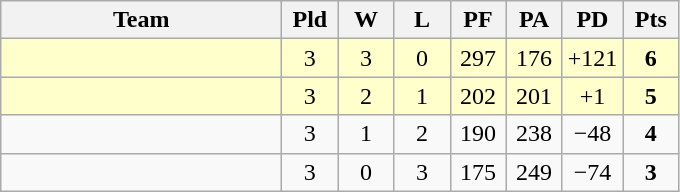<table class=wikitable style="text-align:center">
<tr>
<th width=180>Team</th>
<th width=30>Pld</th>
<th width=30>W</th>
<th width=30>L</th>
<th width=30>PF</th>
<th width=30>PA</th>
<th width=30>PD</th>
<th width=30>Pts</th>
</tr>
<tr bgcolor="#ffffcc">
<td align="left"></td>
<td>3</td>
<td>3</td>
<td>0</td>
<td>297</td>
<td>176</td>
<td>+121</td>
<td><strong>6</strong></td>
</tr>
<tr bgcolor="#ffffcc">
<td align="left"></td>
<td>3</td>
<td>2</td>
<td>1</td>
<td>202</td>
<td>201</td>
<td>+1</td>
<td><strong>5</strong></td>
</tr>
<tr>
<td align="left"></td>
<td>3</td>
<td>1</td>
<td>2</td>
<td>190</td>
<td>238</td>
<td>−48</td>
<td><strong>4</strong></td>
</tr>
<tr>
<td align="left"></td>
<td>3</td>
<td>0</td>
<td>3</td>
<td>175</td>
<td>249</td>
<td>−74</td>
<td><strong>3</strong></td>
</tr>
</table>
